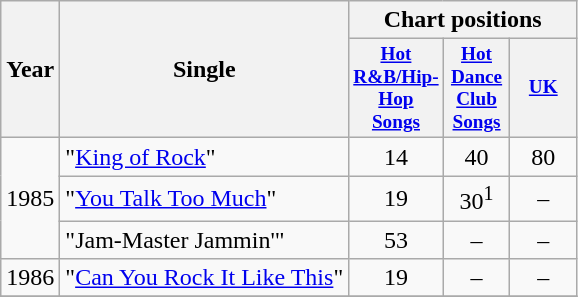<table class="wikitable">
<tr>
<th rowspan="2">Year</th>
<th rowspan="2">Single</th>
<th colspan="4">Chart positions</th>
</tr>
<tr>
<th scope="col" style="width:3em;font-size:80%;"><a href='#'>Hot R&B/Hip-Hop Songs</a><br></th>
<th scope="col" style="width:3em;font-size:80%;"><a href='#'>Hot Dance Club Songs</a><br></th>
<th scope="col" style="width:3em;font-size:80%;"><a href='#'>UK</a><br></th>
</tr>
<tr>
<td style="text-align:center;" rowspan="3">1985</td>
<td align="left">"<a href='#'>King of Rock</a>"</td>
<td style="text-align:center;">14</td>
<td style="text-align:center;">40</td>
<td style="text-align:center;">80</td>
</tr>
<tr>
<td align="left">"<a href='#'>You Talk Too Much</a>"</td>
<td style="text-align:center;">19</td>
<td style="text-align:center;">30<sup>1</sup></td>
<td style="text-align:center;">–</td>
</tr>
<tr>
<td align="left">"Jam-Master Jammin'"</td>
<td style="text-align:center;">53</td>
<td style="text-align:center;">–</td>
<td style="text-align:center;">–</td>
</tr>
<tr>
<td rowspan="1">1986</td>
<td align="left">"<a href='#'>Can You Rock It Like This</a>"</td>
<td style="text-align:center;">19</td>
<td style="text-align:center;">–</td>
<td style="text-align:center;">–</td>
</tr>
<tr>
</tr>
</table>
